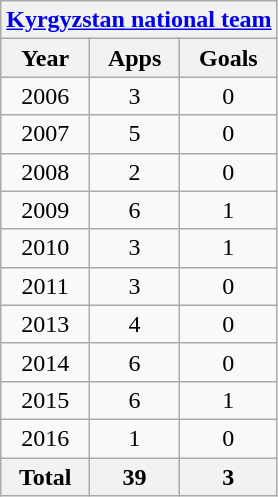<table class="wikitable" style="text-align:center">
<tr>
<th colspan=3><a href='#'>Kyrgyzstan national team</a></th>
</tr>
<tr>
<th>Year</th>
<th>Apps</th>
<th>Goals</th>
</tr>
<tr>
<td>2006</td>
<td>3</td>
<td>0</td>
</tr>
<tr>
<td>2007</td>
<td>5</td>
<td>0</td>
</tr>
<tr>
<td>2008</td>
<td>2</td>
<td>0</td>
</tr>
<tr>
<td>2009</td>
<td>6</td>
<td>1</td>
</tr>
<tr>
<td>2010</td>
<td>3</td>
<td>1</td>
</tr>
<tr>
<td>2011</td>
<td>3</td>
<td>0</td>
</tr>
<tr>
<td>2013</td>
<td>4</td>
<td>0</td>
</tr>
<tr>
<td>2014</td>
<td>6</td>
<td>0</td>
</tr>
<tr>
<td>2015</td>
<td>6</td>
<td>1</td>
</tr>
<tr>
<td>2016</td>
<td>1</td>
<td>0</td>
</tr>
<tr>
<th>Total</th>
<th>39</th>
<th>3</th>
</tr>
</table>
